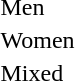<table>
<tr>
<td>Men<br></td>
<td> </td>
<td> </td>
<td> </td>
</tr>
<tr>
<td>Women<br></td>
<td> </td>
<td> </td>
<td> </td>
</tr>
<tr>
<td>Mixed<br></td>
<td> </td>
<td> </td>
<td> </td>
</tr>
</table>
